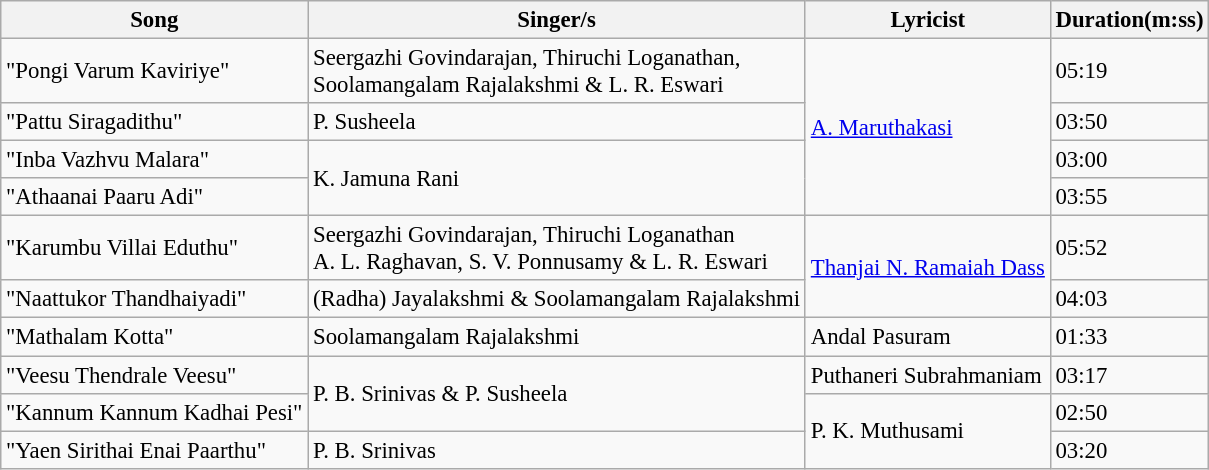<table class="wikitable" style="font-size:95%;">
<tr>
<th>Song</th>
<th>Singer/s</th>
<th>Lyricist</th>
<th>Duration(m:ss)</th>
</tr>
<tr>
<td>"Pongi Varum Kaviriye"</td>
<td>Seergazhi Govindarajan, Thiruchi Loganathan,<br>Soolamangalam Rajalakshmi & L. R. Eswari</td>
<td rowspan=4><a href='#'>A. Maruthakasi</a></td>
<td>05:19</td>
</tr>
<tr>
<td>"Pattu Siragadithu"</td>
<td>P. Susheela</td>
<td>03:50</td>
</tr>
<tr>
<td>"Inba Vazhvu Malara"</td>
<td rowspan=2>K. Jamuna Rani</td>
<td>03:00</td>
</tr>
<tr>
<td>"Athaanai Paaru Adi"</td>
<td>03:55</td>
</tr>
<tr>
<td>"Karumbu Villai Eduthu"</td>
<td>Seergazhi Govindarajan, Thiruchi Loganathan<br>A. L. Raghavan, S. V. Ponnusamy & L. R. Eswari</td>
<td rowspan=2><a href='#'>Thanjai N. Ramaiah Dass</a></td>
<td>05:52</td>
</tr>
<tr>
<td>"Naattukor Thandhaiyadi"</td>
<td>(Radha) Jayalakshmi & Soolamangalam Rajalakshmi</td>
<td>04:03</td>
</tr>
<tr>
<td>"Mathalam Kotta"</td>
<td>Soolamangalam Rajalakshmi</td>
<td>Andal Pasuram</td>
<td>01:33</td>
</tr>
<tr>
<td>"Veesu Thendrale Veesu"</td>
<td rowspan=2>P. B. Srinivas & P. Susheela</td>
<td>Puthaneri Subrahmaniam</td>
<td>03:17</td>
</tr>
<tr>
<td>"Kannum Kannum Kadhai Pesi"</td>
<td rowspan=2>P. K. Muthusami</td>
<td>02:50</td>
</tr>
<tr>
<td>"Yaen Sirithai Enai Paarthu"</td>
<td>P. B. Srinivas</td>
<td>03:20</td>
</tr>
</table>
